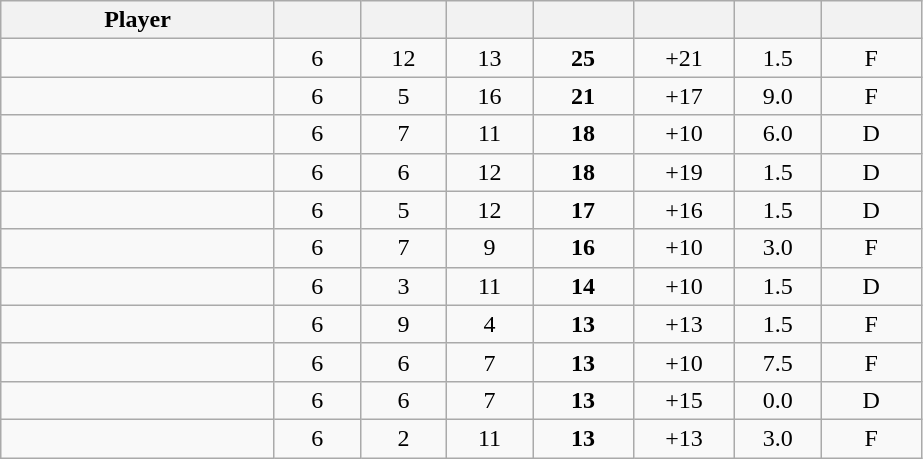<table class="wikitable sortable" style="text-align:center;">
<tr>
<th width="175px">Player</th>
<th width="50px"></th>
<th width="50px"></th>
<th width="50px"></th>
<th width="60px"></th>
<th width="60px"></th>
<th width="50px"></th>
<th width="60px"></th>
</tr>
<tr>
<td align="left"> </td>
<td>6</td>
<td>12</td>
<td>13</td>
<td><strong>25</strong></td>
<td>+21</td>
<td>1.5</td>
<td>F</td>
</tr>
<tr>
<td align="left"> </td>
<td>6</td>
<td>5</td>
<td>16</td>
<td><strong>21</strong></td>
<td>+17</td>
<td>9.0</td>
<td>F</td>
</tr>
<tr>
<td align="left"> </td>
<td>6</td>
<td>7</td>
<td>11</td>
<td><strong>18</strong></td>
<td>+10</td>
<td>6.0</td>
<td>D</td>
</tr>
<tr>
<td align="left"> </td>
<td>6</td>
<td>6</td>
<td>12</td>
<td><strong>18</strong></td>
<td>+19</td>
<td>1.5</td>
<td>D</td>
</tr>
<tr>
<td align="left"> </td>
<td>6</td>
<td>5</td>
<td>12</td>
<td><strong>17</strong></td>
<td>+16</td>
<td>1.5</td>
<td>D</td>
</tr>
<tr>
<td align="left"> </td>
<td>6</td>
<td>7</td>
<td>9</td>
<td><strong>16</strong></td>
<td>+10</td>
<td>3.0</td>
<td>F</td>
</tr>
<tr>
<td align="left"> </td>
<td>6</td>
<td>3</td>
<td>11</td>
<td><strong>14</strong></td>
<td>+10</td>
<td>1.5</td>
<td>D</td>
</tr>
<tr>
<td align="left"> </td>
<td>6</td>
<td>9</td>
<td>4</td>
<td><strong>13</strong></td>
<td>+13</td>
<td>1.5</td>
<td>F</td>
</tr>
<tr>
<td align="left"> </td>
<td>6</td>
<td>6</td>
<td>7</td>
<td><strong>13</strong></td>
<td>+10</td>
<td>7.5</td>
<td>F</td>
</tr>
<tr>
<td align="left"> </td>
<td>6</td>
<td>6</td>
<td>7</td>
<td><strong>13</strong></td>
<td>+15</td>
<td>0.0</td>
<td>D</td>
</tr>
<tr>
<td align="left"> </td>
<td>6</td>
<td>2</td>
<td>11</td>
<td><strong>13</strong></td>
<td>+13</td>
<td>3.0</td>
<td>F</td>
</tr>
</table>
